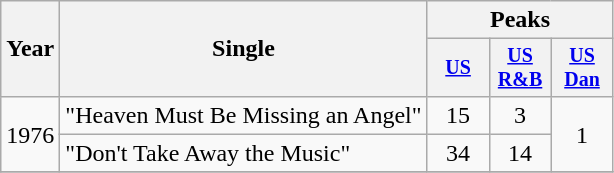<table class="wikitable" style="text-align:center;">
<tr>
<th rowspan="2">Year</th>
<th rowspan="2">Single</th>
<th colspan="3">Peaks</th>
</tr>
<tr style="font-size:smaller;">
<th width="35"><a href='#'>US</a><br></th>
<th width="35"><a href='#'>US<br>R&B</a><br></th>
<th width="35"><a href='#'>US<br>Dan</a><br></th>
</tr>
<tr>
<td rowspan="2">1976</td>
<td align="left">"Heaven Must Be Missing an Angel"</td>
<td>15</td>
<td>3</td>
<td rowspan="2">1</td>
</tr>
<tr>
<td align="left">"Don't Take Away the Music"</td>
<td>34</td>
<td>14</td>
</tr>
<tr>
</tr>
</table>
